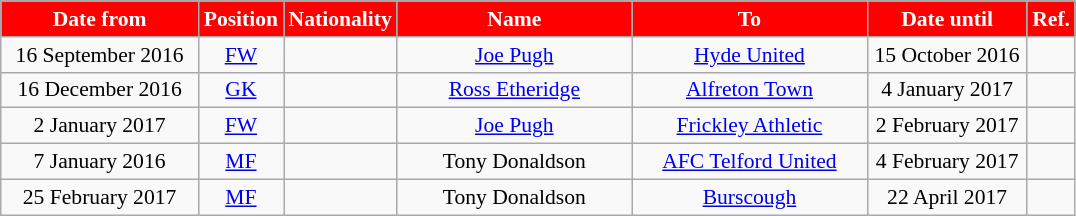<table class="wikitable" style="text-align:center; font-size:90%">
<tr>
<th style="background:#FF0000; color:white; width:125px;">Date from</th>
<th style="background:#FF0000; color:white; width:50px;">Position</th>
<th style="background:#FF0000; color:white; width:50px;">Nationality</th>
<th style="background:#FF0000; color:white; width:150px;">Name</th>
<th style="background:#FF0000; color:white; width:150px;">To</th>
<th style="background:#FF0000; color:white; width:100px;">Date until</th>
<th style="background:#FF0000; color:white; width:25px;">Ref.</th>
</tr>
<tr>
<td>16 September 2016</td>
<td><a href='#'>FW</a></td>
<td></td>
<td><a href='#'>Joe Pugh</a></td>
<td><a href='#'>Hyde United</a></td>
<td>15 October 2016</td>
<td></td>
</tr>
<tr>
<td>16 December 2016</td>
<td><a href='#'>GK</a></td>
<td></td>
<td><a href='#'>Ross Etheridge</a></td>
<td><a href='#'>Alfreton Town</a></td>
<td>4 January 2017</td>
<td></td>
</tr>
<tr>
<td>2 January 2017</td>
<td><a href='#'>FW</a></td>
<td></td>
<td><a href='#'>Joe Pugh</a></td>
<td><a href='#'>Frickley Athletic</a></td>
<td>2 February 2017</td>
<td></td>
</tr>
<tr>
<td>7 January 2016</td>
<td><a href='#'>MF</a></td>
<td></td>
<td>Tony Donaldson</td>
<td><a href='#'>AFC Telford United</a></td>
<td>4 February 2017</td>
<td></td>
</tr>
<tr>
<td>25 February 2017</td>
<td><a href='#'>MF</a></td>
<td></td>
<td>Tony Donaldson</td>
<td><a href='#'>Burscough</a></td>
<td>22 April 2017</td>
<td></td>
</tr>
</table>
